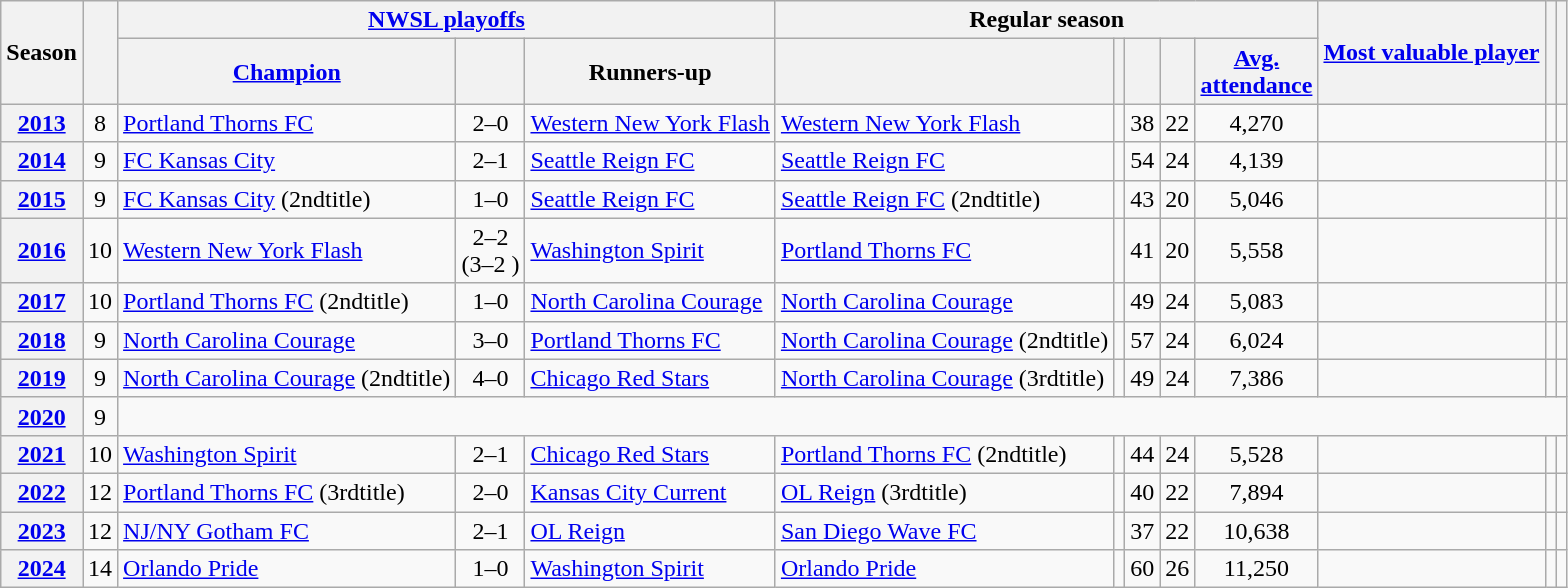<table class="wikitable sortable plainrowheaders">
<tr>
<th scope="col" rowspan="2">Season</th>
<th scope="col" rowspan="2"></th>
<th scope="colgroup" colspan="3"><a href='#'>NWSL playoffs</a></th>
<th scope="colgroup" colspan="5">Regular season</th>
<th scope="col" rowspan="2"><a href='#'>Most valuable player</a></th>
<th scope="col" rowspan="2"></th>
<th scope="col" rowspan="2" class="unsortable"></th>
</tr>
<tr>
<th scope="col"><a href='#'>Champion</a></th>
<th scope="col"></th>
<th scope="col">Runners-up</th>
<th scope="col"></th>
<th scope="col"></th>
<th scope="col"></th>
<th scope="col"></th>
<th scope="col"><a href='#'>Avg.<br>attendance</a></th>
</tr>
<tr>
<th scope="row" style="text-align:center"><strong><a href='#'>2013</a></strong></th>
<td align="center">8</td>
<td><a href='#'>Portland Thorns FC</a></td>
<td align="center">2–0</td>
<td><a href='#'>Western New York Flash</a></td>
<td><a href='#'>Western New York Flash</a></td>
<td align="center"></td>
<td align="center">38</td>
<td align="center">22</td>
<td align="center">4,270</td>
<td></td>
<td></td>
<td align="center"></td>
</tr>
<tr>
<th scope="row" style="text-align:center"><strong><a href='#'>2014</a></strong></th>
<td align="center">9</td>
<td><a href='#'>FC Kansas City</a></td>
<td align="center">2–1</td>
<td><a href='#'>Seattle Reign FC</a></td>
<td><a href='#'>Seattle Reign FC</a></td>
<td align="center"></td>
<td align="center">54</td>
<td align="center">24</td>
<td align="center">4,139</td>
<td></td>
<td></td>
<td align="center"></td>
</tr>
<tr>
<th scope="row" style="text-align:center"><strong><a href='#'>2015</a></strong></th>
<td align="center">9</td>
<td><a href='#'>FC Kansas City</a> (2ndtitle)</td>
<td align="center">1–0</td>
<td><a href='#'>Seattle Reign FC</a></td>
<td><a href='#'>Seattle Reign FC</a> (2ndtitle)</td>
<td align="center"></td>
<td align="center">43</td>
<td align="center">20</td>
<td align="center">5,046</td>
<td></td>
<td></td>
<td align="center"></td>
</tr>
<tr>
<th scope="row" style="text-align:center"><strong><a href='#'>2016</a></strong></th>
<td align="center">10</td>
<td><a href='#'>Western New York Flash</a></td>
<td align="center">2–2<br>(3–2 )</td>
<td><a href='#'>Washington Spirit</a></td>
<td><a href='#'>Portland Thorns FC</a></td>
<td align="center"></td>
<td align="center">41</td>
<td align="center">20</td>
<td align="center">5,558</td>
<td></td>
<td></td>
<td align="center"></td>
</tr>
<tr>
<th scope="row" style="text-align:center"><strong><a href='#'>2017</a></strong></th>
<td align="center">10</td>
<td><a href='#'>Portland Thorns FC</a> (2ndtitle)</td>
<td align="center">1–0</td>
<td><a href='#'>North Carolina Courage</a></td>
<td><a href='#'>North Carolina Courage</a></td>
<td align="center"></td>
<td align="center">49</td>
<td align="center">24</td>
<td align="center">5,083</td>
<td></td>
<td></td>
<td align="center"></td>
</tr>
<tr>
<th scope="row" style="text-align:center"><strong><a href='#'>2018</a></strong></th>
<td align="center">9</td>
<td><a href='#'>North Carolina Courage</a></td>
<td align="center">3–0</td>
<td><a href='#'>Portland Thorns FC</a></td>
<td><a href='#'>North Carolina Courage</a> (2ndtitle)</td>
<td align="center"></td>
<td align="center">57</td>
<td align="center">24</td>
<td align="center">6,024</td>
<td></td>
<td></td>
<td align="center"></td>
</tr>
<tr>
<th scope="row" style="text-align:center"><strong><a href='#'>2019</a></strong></th>
<td align="center">9</td>
<td><a href='#'>North Carolina Courage</a> (2ndtitle)</td>
<td align="center">4–0</td>
<td><a href='#'>Chicago Red Stars</a></td>
<td><a href='#'>North Carolina Courage</a> (3rdtitle)</td>
<td align="center"></td>
<td align="center">49</td>
<td align="center">24</td>
<td align="center">7,386</td>
<td></td>
<td></td>
<td align="center"></td>
</tr>
<tr>
<th scope="row" style="text-align:center"><strong><a href='#'>2020</a></strong></th>
<td align="center">9</td>
<td colspan="11" align="center"></td>
</tr>
<tr>
<th scope="row" style="text-align:center"><strong><a href='#'>2021</a></strong></th>
<td align="center">10</td>
<td><a href='#'>Washington Spirit</a></td>
<td align="center">2–1</td>
<td><a href='#'>Chicago Red Stars</a></td>
<td><a href='#'>Portland Thorns FC</a> (2ndtitle)</td>
<td align="center"></td>
<td align="center">44</td>
<td align="center">24</td>
<td align="center">5,528</td>
<td></td>
<td></td>
<td align="center"></td>
</tr>
<tr>
<th scope="row" style="text-align:center"><strong><a href='#'>2022</a></strong></th>
<td align="center">12</td>
<td><a href='#'>Portland Thorns FC</a> (3rdtitle)</td>
<td align="center">2–0</td>
<td><a href='#'>Kansas City Current</a></td>
<td><a href='#'>OL Reign</a> (3rdtitle)</td>
<td align="center"></td>
<td align="center">40</td>
<td align="center">22</td>
<td align="center">7,894</td>
<td></td>
<td></td>
<td align="center"></td>
</tr>
<tr>
<th scope="row" style="text-align:center"><strong><a href='#'>2023</a></strong></th>
<td align="center">12</td>
<td><a href='#'>NJ/NY Gotham FC</a></td>
<td align="center">2–1</td>
<td><a href='#'>OL Reign</a></td>
<td><a href='#'>San Diego Wave FC</a></td>
<td align="center"></td>
<td align="center">37</td>
<td align="center">22</td>
<td align="center">10,638</td>
<td></td>
<td></td>
<td align="center"></td>
</tr>
<tr>
<th scope="row" style="text-align:center"><strong><a href='#'>2024</a></strong></th>
<td align="center">14</td>
<td><a href='#'>Orlando Pride</a></td>
<td align="center">1–0</td>
<td><a href='#'>Washington Spirit</a></td>
<td><a href='#'>Orlando Pride</a></td>
<td align="center"></td>
<td align="center">60</td>
<td align="center">26</td>
<td align="center">11,250</td>
<td></td>
<td></td>
<td align="center"></td>
</tr>
</table>
